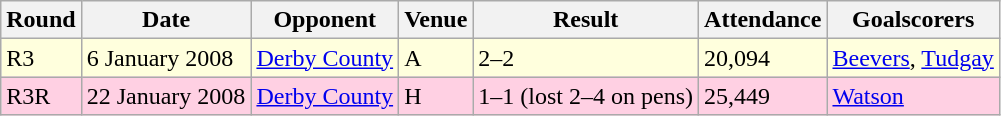<table class="wikitable">
<tr>
<th>Round</th>
<th>Date</th>
<th>Opponent</th>
<th>Venue</th>
<th>Result</th>
<th>Attendance</th>
<th>Goalscorers</th>
</tr>
<tr style="background-color: #ffffdd;">
<td>R3</td>
<td>6 January 2008</td>
<td><a href='#'>Derby County</a></td>
<td>A</td>
<td>2–2</td>
<td>20,094</td>
<td><a href='#'>Beevers</a>, <a href='#'>Tudgay</a></td>
</tr>
<tr style="background-color: #ffd0e3;">
<td>R3R</td>
<td>22 January 2008</td>
<td><a href='#'>Derby County</a></td>
<td>H</td>
<td>1–1 (lost 2–4 on pens)</td>
<td>25,449</td>
<td><a href='#'>Watson</a></td>
</tr>
</table>
